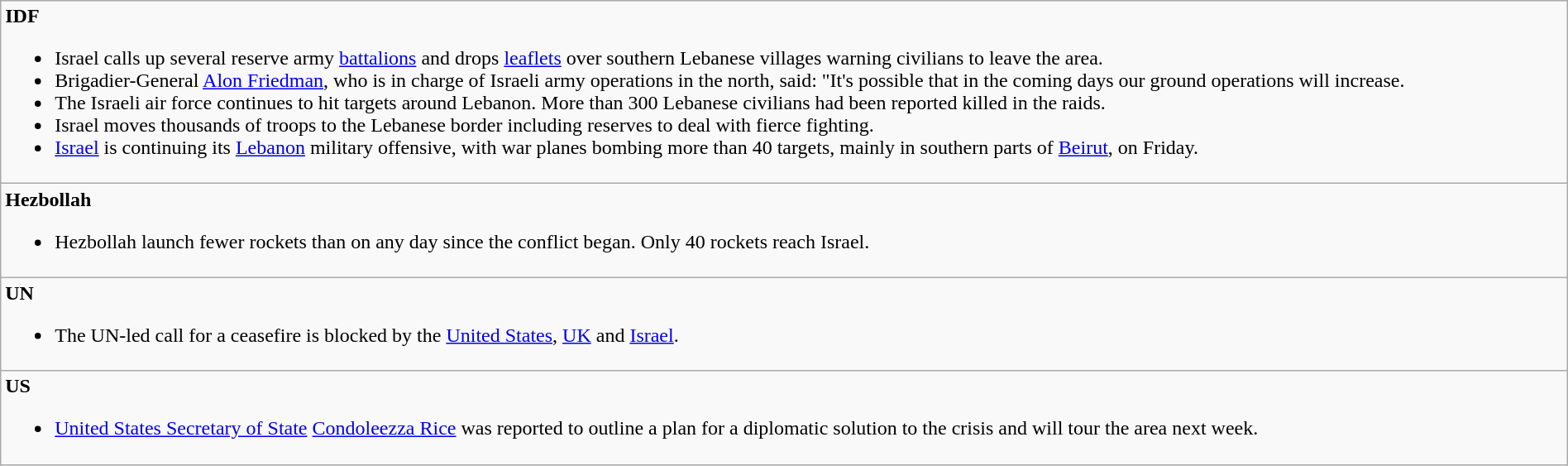<table style="width:100%;" class="wikitable">
<tr>
<td><strong>IDF</strong><br><ul><li>Israel calls up several reserve army <a href='#'>battalions</a> and drops <a href='#'>leaflets</a> over southern Lebanese villages warning civilians to leave the area.</li><li>Brigadier-General <a href='#'>Alon Friedman</a>, who is in charge of Israeli army operations in the north, said: "It's possible that in the coming days our ground operations will increase.</li><li>The Israeli air force continues to hit targets around Lebanon. More than 300 Lebanese civilians had been reported killed in the raids.</li><li>Israel moves thousands of troops to the Lebanese border including reserves to deal with fierce fighting.</li><li><a href='#'>Israel</a> is continuing its <a href='#'>Lebanon</a> military offensive, with war planes bombing more than 40 targets, mainly in southern parts of <a href='#'>Beirut</a>, on Friday.</li></ul></td>
</tr>
<tr>
<td><strong>Hezbollah</strong><br><ul><li>Hezbollah launch fewer rockets than on any day since the conflict began. Only 40 rockets reach Israel.</li></ul></td>
</tr>
<tr>
<td><strong>UN</strong><br><ul><li>The UN-led call for a ceasefire is blocked by the <a href='#'>United States</a>, <a href='#'>UK</a> and <a href='#'>Israel</a>.</li></ul></td>
</tr>
<tr>
<td><strong>US</strong><br><ul><li><a href='#'>United States Secretary of State</a> <a href='#'>Condoleezza Rice</a> was reported to outline a plan for a diplomatic solution to the crisis and will tour the area next week.</li></ul></td>
</tr>
</table>
